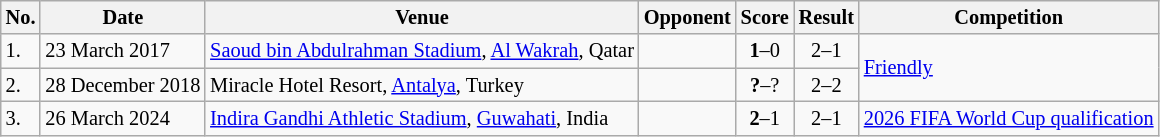<table class="wikitable" style="font-size:85%;">
<tr>
<th>No.</th>
<th>Date</th>
<th>Venue</th>
<th>Opponent</th>
<th>Score</th>
<th>Result</th>
<th>Competition</th>
</tr>
<tr>
<td>1.</td>
<td>23 March 2017</td>
<td><a href='#'>Saoud bin Abdulrahman Stadium</a>, <a href='#'>Al Wakrah</a>, Qatar</td>
<td></td>
<td align=center><strong>1</strong>–0</td>
<td align=center>2–1</td>
<td rowspan=2><a href='#'>Friendly</a></td>
</tr>
<tr>
<td>2.</td>
<td>28 December 2018</td>
<td>Miracle Hotel Resort, <a href='#'>Antalya</a>, Turkey</td>
<td></td>
<td align=center><strong>?</strong>–?</td>
<td align=center>2–2</td>
</tr>
<tr>
<td>3.</td>
<td>26 March 2024</td>
<td><a href='#'>Indira Gandhi Athletic Stadium</a>, <a href='#'>Guwahati</a>, India</td>
<td></td>
<td align=center><strong>2</strong>–1</td>
<td align=center>2–1</td>
<td><a href='#'>2026 FIFA World Cup qualification</a></td>
</tr>
</table>
